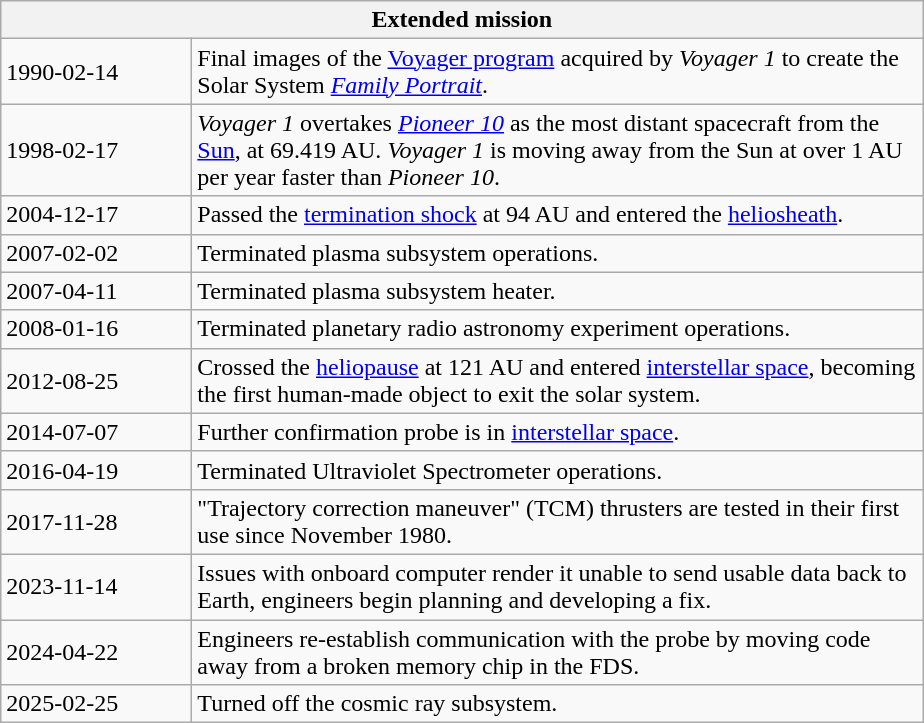<table class="wikitable">
<tr>
<th colspan="2" scope="col">Extended mission</th>
</tr>
<tr>
<td scope="col" style="width:120px;">1990-02-14</td>
<td scope="col" style="width:480px;">Final images of the <a href='#'>Voyager program</a> acquired by <em>Voyager 1</em> to create the Solar System <em><a href='#'>Family Portrait</a></em>.</td>
</tr>
<tr>
<td>1998-02-17</td>
<td><em>Voyager 1 </em>overtakes <em><a href='#'>Pioneer 10</a></em> as the most distant spacecraft from the <a href='#'>Sun</a>, at 69.419 AU. <em>Voyager 1</em> is moving away from the Sun at over 1 AU per year faster than <em>Pioneer 10</em>.</td>
</tr>
<tr>
<td>2004-12-17</td>
<td>Passed the <a href='#'>termination shock</a> at 94 AU and entered the <a href='#'>heliosheath</a>.</td>
</tr>
<tr>
<td>2007-02-02</td>
<td>Terminated plasma subsystem operations.</td>
</tr>
<tr>
<td>2007-04-11</td>
<td>Terminated plasma subsystem heater.</td>
</tr>
<tr>
<td>2008-01-16</td>
<td>Terminated planetary radio astronomy experiment operations.</td>
</tr>
<tr>
<td>2012-08-25</td>
<td>Crossed the <a href='#'>heliopause</a> at 121 AU and entered <a href='#'>interstellar space</a>, becoming the first human-made object to exit the solar system.</td>
</tr>
<tr>
<td>2014-07-07</td>
<td>Further confirmation probe is in <a href='#'>interstellar space</a>.</td>
</tr>
<tr>
<td>2016-04-19</td>
<td>Terminated Ultraviolet Spectrometer operations.</td>
</tr>
<tr>
<td>2017-11-28</td>
<td>"Trajectory correction maneuver" (TCM) thrusters are tested in their first use since November 1980.</td>
</tr>
<tr>
<td>2023-11-14</td>
<td>Issues with onboard computer render it unable to send usable data back to Earth, engineers begin planning and developing a fix.</td>
</tr>
<tr>
<td>2024-04-22</td>
<td>Engineers re-establish communication with the probe by moving code away from a broken memory chip in the FDS.</td>
</tr>
<tr>
<td>2025-02-25</td>
<td>Turned off the cosmic ray subsystem.</td>
</tr>
</table>
